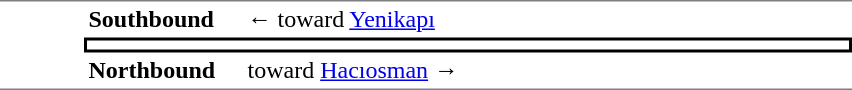<table table border=0 cellspacing=0 cellpadding=3>
<tr>
<td style="border-top:solid 1px gray;border-bottom:solid 1px gray;" width=50 rowspan=3 valign=top></td>
<td style="border-top:solid 1px gray;" width=100><strong>Southbound</strong></td>
<td style="border-top:solid 1px gray;" width=400>←  toward <a href='#'>Yenikapı</a></td>
</tr>
<tr>
<td style="border-top:solid 2px black;border-right:solid 2px black;border-left:solid 2px black;border-bottom:solid 2px black;text-align:center;" colspan=2></td>
</tr>
<tr>
<td style="border-bottom:solid 1px gray;"><strong>Northbound</strong></td>
<td style="border-bottom:solid 1px gray;"> toward <a href='#'>Hacıosman</a>  →</td>
</tr>
</table>
